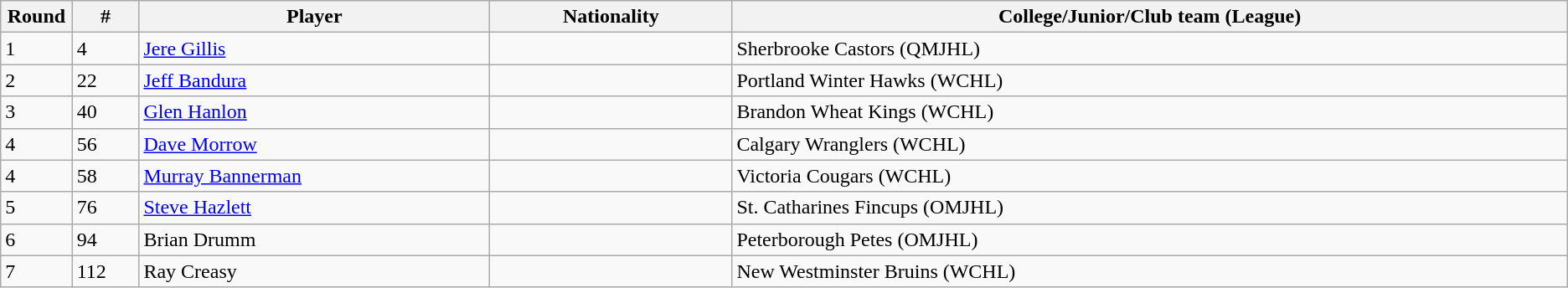<table class="wikitable">
<tr align="center">
<th bgcolor="#DDDDFF" width="4.0%">Round</th>
<th bgcolor="#DDDDFF" width="4.0%">#</th>
<th bgcolor="#DDDDFF" width="21.0%">Player</th>
<th bgcolor="#DDDDFF" width="14.5%">Nationality</th>
<th bgcolor="#DDDDFF" width="50.0%">College/Junior/Club team (League)</th>
</tr>
<tr>
<td>1</td>
<td>4</td>
<td><a href='#'>Jere Gillis</a></td>
<td></td>
<td>Sherbrooke Castors (QMJHL)</td>
</tr>
<tr>
<td>2</td>
<td>22</td>
<td><a href='#'>Jeff Bandura</a></td>
<td></td>
<td>Portland Winter Hawks (WCHL)</td>
</tr>
<tr>
<td>3</td>
<td>40</td>
<td><a href='#'>Glen Hanlon</a></td>
<td></td>
<td>Brandon Wheat Kings (WCHL)</td>
</tr>
<tr>
<td>4</td>
<td>56</td>
<td><a href='#'>Dave Morrow</a></td>
<td></td>
<td>Calgary Wranglers (WCHL)</td>
</tr>
<tr>
<td>4</td>
<td>58</td>
<td><a href='#'>Murray Bannerman</a></td>
<td></td>
<td>Victoria Cougars (WCHL)</td>
</tr>
<tr>
<td>5</td>
<td>76</td>
<td><a href='#'>Steve Hazlett</a></td>
<td></td>
<td>St. Catharines Fincups (OMJHL)</td>
</tr>
<tr>
<td>6</td>
<td>94</td>
<td>Brian Drumm</td>
<td></td>
<td>Peterborough Petes (OMJHL)</td>
</tr>
<tr>
<td>7</td>
<td>112</td>
<td>Ray Creasy</td>
<td></td>
<td>New Westminster Bruins (WCHL)</td>
</tr>
</table>
